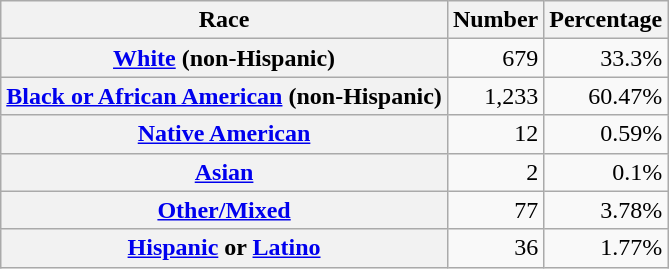<table class="wikitable" style="text-align:right">
<tr>
<th scope="col">Race</th>
<th scope="col">Number</th>
<th scope="col">Percentage</th>
</tr>
<tr>
<th scope="row"><a href='#'>White</a> (non-Hispanic)</th>
<td>679</td>
<td>33.3%</td>
</tr>
<tr>
<th scope="row"><a href='#'>Black or African American</a> (non-Hispanic)</th>
<td>1,233</td>
<td>60.47%</td>
</tr>
<tr>
<th scope="row"><a href='#'>Native American</a></th>
<td>12</td>
<td>0.59%</td>
</tr>
<tr>
<th scope="row"><a href='#'>Asian</a></th>
<td>2</td>
<td>0.1%</td>
</tr>
<tr>
<th scope="row"><a href='#'>Other/Mixed</a></th>
<td>77</td>
<td>3.78%</td>
</tr>
<tr>
<th scope="row"><a href='#'>Hispanic</a> or <a href='#'>Latino</a></th>
<td>36</td>
<td>1.77%</td>
</tr>
</table>
